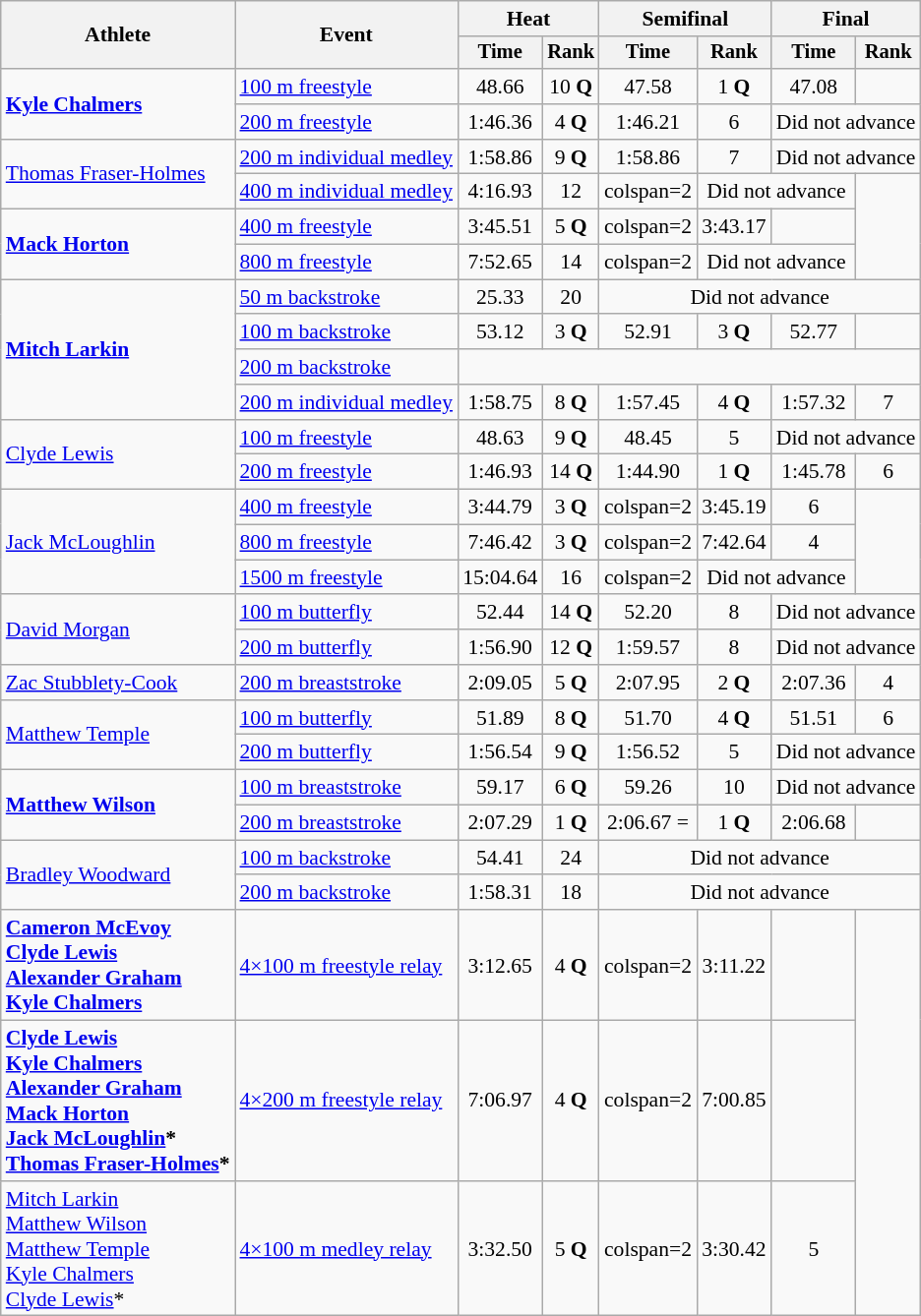<table class="wikitable" style="text-align:center; font-size:90%">
<tr>
<th rowspan="2">Athlete</th>
<th rowspan="2">Event</th>
<th colspan="2">Heat</th>
<th colspan="2">Semifinal</th>
<th colspan="2">Final</th>
</tr>
<tr style="font-size:95%">
<th>Time</th>
<th>Rank</th>
<th>Time</th>
<th>Rank</th>
<th>Time</th>
<th>Rank</th>
</tr>
<tr>
<td align=left rowspan=2><strong><a href='#'>Kyle Chalmers</a></strong></td>
<td align=left><a href='#'>100 m freestyle</a></td>
<td>48.66</td>
<td>10 <strong>Q</strong></td>
<td>47.58</td>
<td>1 <strong>Q</strong></td>
<td>47.08</td>
<td></td>
</tr>
<tr>
<td align=left><a href='#'>200 m freestyle</a></td>
<td>1:46.36</td>
<td>4 <strong>Q</strong></td>
<td>1:46.21</td>
<td>6</td>
<td colspan=2>Did not advance</td>
</tr>
<tr>
<td align=left rowspan=2><a href='#'>Thomas Fraser-Holmes</a></td>
<td align=left><a href='#'>200 m individual medley</a></td>
<td>1:58.86</td>
<td>9 <strong>Q</strong></td>
<td>1:58.86</td>
<td>7</td>
<td colspan=2>Did not advance</td>
</tr>
<tr>
<td align=left><a href='#'>400 m individual medley</a></td>
<td>4:16.93</td>
<td>12</td>
<td>colspan=2 </td>
<td colspan=2>Did not advance</td>
</tr>
<tr>
<td align=left rowspan=2><strong><a href='#'>Mack Horton</a></strong></td>
<td align=left><a href='#'>400 m freestyle</a></td>
<td>3:45.51</td>
<td>5 <strong>Q</strong></td>
<td>colspan=2 </td>
<td>3:43.17</td>
<td></td>
</tr>
<tr>
<td align=left><a href='#'>800 m freestyle</a></td>
<td>7:52.65</td>
<td>14</td>
<td>colspan=2 </td>
<td colspan=2>Did not advance</td>
</tr>
<tr>
<td align=left rowspan=4><strong><a href='#'>Mitch Larkin</a></strong></td>
<td align=left><a href='#'>50 m backstroke</a></td>
<td>25.33</td>
<td>20</td>
<td colspan=4>Did not advance</td>
</tr>
<tr>
<td align=left><a href='#'>100 m backstroke</a></td>
<td>53.12</td>
<td>3 <strong>Q</strong></td>
<td>52.91</td>
<td>3 <strong>Q</strong></td>
<td>52.77</td>
<td></td>
</tr>
<tr>
<td align=left><a href='#'>200 m backstroke</a></td>
<td colspan=6></td>
</tr>
<tr>
<td align=left><a href='#'>200 m individual medley</a></td>
<td>1:58.75</td>
<td>8 <strong>Q</strong></td>
<td>1:57.45</td>
<td>4 <strong>Q</strong></td>
<td>1:57.32</td>
<td>7</td>
</tr>
<tr>
<td align=left rowspan=2><a href='#'>Clyde Lewis</a></td>
<td align=left><a href='#'>100 m freestyle</a></td>
<td>48.63</td>
<td>9 <strong>Q</strong></td>
<td>48.45</td>
<td>5</td>
<td colspan=2>Did not advance</td>
</tr>
<tr>
<td align=left><a href='#'>200 m freestyle</a></td>
<td>1:46.93</td>
<td>14 <strong>Q</strong></td>
<td>1:44.90</td>
<td>1 <strong>Q</strong></td>
<td>1:45.78</td>
<td>6</td>
</tr>
<tr>
<td align=left rowspan=3><a href='#'>Jack McLoughlin</a></td>
<td align=left><a href='#'>400 m freestyle</a></td>
<td>3:44.79</td>
<td>3 <strong>Q</strong></td>
<td>colspan=2 </td>
<td>3:45.19</td>
<td>6</td>
</tr>
<tr>
<td align=left><a href='#'>800 m freestyle</a></td>
<td>7:46.42</td>
<td>3 <strong>Q</strong></td>
<td>colspan=2 </td>
<td>7:42.64</td>
<td>4</td>
</tr>
<tr>
<td align=left><a href='#'>1500 m freestyle</a></td>
<td>15:04.64</td>
<td>16</td>
<td>colspan=2 </td>
<td colspan=2>Did not advance</td>
</tr>
<tr>
<td align=left rowspan=2><a href='#'>David Morgan</a></td>
<td align=left><a href='#'>100 m butterfly</a></td>
<td>52.44</td>
<td>14 <strong>Q</strong></td>
<td>52.20</td>
<td>8</td>
<td colspan=2>Did not advance</td>
</tr>
<tr>
<td align=left><a href='#'>200 m butterfly</a></td>
<td>1:56.90</td>
<td>12 <strong>Q</strong></td>
<td>1:59.57</td>
<td>8</td>
<td colspan=2>Did not advance</td>
</tr>
<tr>
<td align=left><a href='#'>Zac Stubblety-Cook</a></td>
<td align=left><a href='#'>200 m breaststroke</a></td>
<td>2:09.05</td>
<td>5 <strong>Q</strong></td>
<td>2:07.95</td>
<td>2 <strong>Q</strong></td>
<td>2:07.36</td>
<td>4</td>
</tr>
<tr>
<td align=left rowspan=2><a href='#'>Matthew Temple</a></td>
<td align=left><a href='#'>100 m butterfly</a></td>
<td>51.89</td>
<td>8 <strong>Q</strong></td>
<td>51.70</td>
<td>4 <strong>Q</strong></td>
<td>51.51</td>
<td>6</td>
</tr>
<tr>
<td align=left><a href='#'>200 m butterfly</a></td>
<td>1:56.54</td>
<td>9 <strong>Q</strong></td>
<td>1:56.52</td>
<td>5</td>
<td colspan=2>Did not advance</td>
</tr>
<tr>
<td align=left rowspan=2><strong><a href='#'>Matthew Wilson</a></strong></td>
<td align=left><a href='#'>100 m breaststroke</a></td>
<td>59.17</td>
<td>6 <strong>Q</strong></td>
<td>59.26</td>
<td>10</td>
<td colspan=2>Did not advance</td>
</tr>
<tr>
<td align=left><a href='#'>200 m breaststroke</a></td>
<td>2:07.29</td>
<td>1 <strong>Q</strong></td>
<td>2:06.67 =</td>
<td>1 <strong>Q</strong></td>
<td>2:06.68</td>
<td></td>
</tr>
<tr>
<td align=left rowspan=2><a href='#'>Bradley Woodward</a></td>
<td align=left><a href='#'>100 m backstroke</a></td>
<td>54.41</td>
<td>24</td>
<td colspan=4>Did not advance</td>
</tr>
<tr>
<td align=left><a href='#'>200 m backstroke</a></td>
<td>1:58.31</td>
<td>18</td>
<td colspan=4>Did not advance</td>
</tr>
<tr>
<td align=left><strong><a href='#'>Cameron McEvoy</a><br><a href='#'>Clyde Lewis</a><br><a href='#'>Alexander Graham</a><br><a href='#'>Kyle Chalmers</a></strong></td>
<td align=left><a href='#'>4×100 m freestyle relay</a></td>
<td>3:12.65</td>
<td>4 <strong>Q</strong></td>
<td>colspan=2 </td>
<td>3:11.22</td>
<td></td>
</tr>
<tr>
<td align=left><strong><a href='#'>Clyde Lewis</a><br><a href='#'>Kyle Chalmers</a><br><a href='#'>Alexander Graham</a><br><a href='#'>Mack Horton</a><br><a href='#'>Jack McLoughlin</a>*<br><a href='#'>Thomas Fraser-Holmes</a>*</strong></td>
<td align=left><a href='#'>4×200 m freestyle relay</a></td>
<td>7:06.97</td>
<td>4 <strong>Q</strong></td>
<td>colspan=2 </td>
<td>7:00.85</td>
<td></td>
</tr>
<tr>
<td align=left><a href='#'>Mitch Larkin</a><br><a href='#'>Matthew Wilson</a><br><a href='#'>Matthew Temple</a><br><a href='#'>Kyle Chalmers</a><br><a href='#'>Clyde Lewis</a>*</td>
<td align=left><a href='#'>4×100 m medley relay</a></td>
<td>3:32.50</td>
<td>5 <strong>Q</strong></td>
<td>colspan=2 </td>
<td>3:30.42</td>
<td>5</td>
</tr>
</table>
